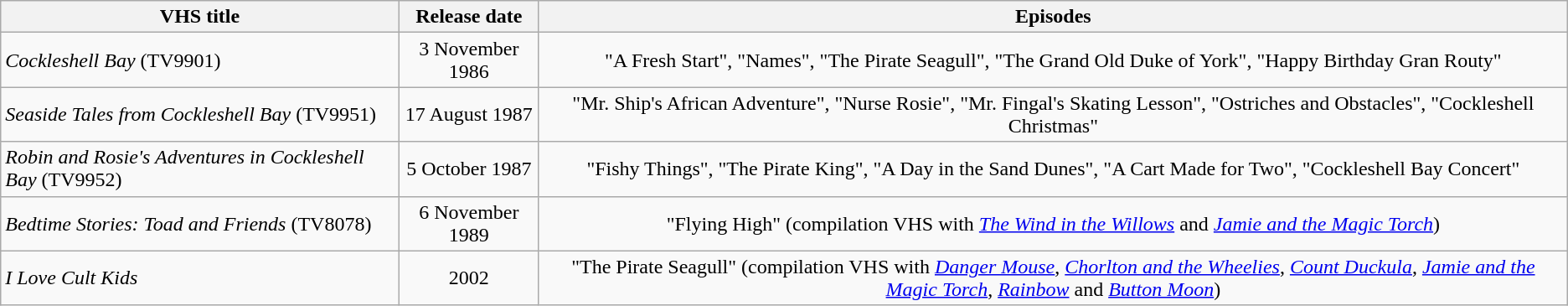<table class="wikitable">
<tr>
<th>VHS title</th>
<th>Release date</th>
<th>Episodes</th>
</tr>
<tr>
<td><em>Cockleshell Bay</em> (TV9901)</td>
<td align="center">3 November 1986</td>
<td align="center">"A Fresh Start", "Names", "The Pirate Seagull", "The Grand Old Duke of York", "Happy Birthday Gran Routy"</td>
</tr>
<tr>
<td><em>Seaside Tales from Cockleshell Bay</em> (TV9951)</td>
<td align="center">17 August 1987</td>
<td align="center">"Mr. Ship's African Adventure", "Nurse Rosie", "Mr. Fingal's Skating Lesson", "Ostriches and Obstacles", "Cockleshell Christmas"</td>
</tr>
<tr>
<td><em>Robin and Rosie's Adventures in Cockleshell Bay</em> (TV9952)</td>
<td align="center">5 October 1987</td>
<td align="center">"Fishy Things", "The Pirate King", "A Day in the Sand Dunes", "A Cart Made for Two", "Cockleshell Bay Concert"</td>
</tr>
<tr>
<td><em>Bedtime Stories: Toad and Friends</em> (TV8078)</td>
<td align="center">6 November 1989</td>
<td align="center">"Flying High" (compilation VHS with <em><a href='#'>The Wind in the Willows</a></em> and <em><a href='#'>Jamie and the Magic Torch</a></em>)</td>
</tr>
<tr>
<td><em>I Love Cult Kids</em></td>
<td align="center">2002</td>
<td align="center">"The Pirate Seagull" (compilation VHS with <em><a href='#'>Danger Mouse</a></em>, <em><a href='#'>Chorlton and the Wheelies</a></em>, <em><a href='#'>Count Duckula</a></em>, <em><a href='#'>Jamie and the Magic Torch</a></em>, <em><a href='#'>Rainbow</a></em> and <em><a href='#'>Button Moon</a></em>)</td>
</tr>
</table>
